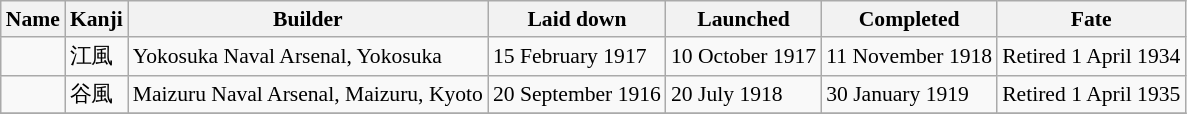<table class="wikitable" style="font-size:90%;">
<tr>
<th>Name</th>
<th>Kanji</th>
<th>Builder</th>
<th>Laid down</th>
<th>Launched</th>
<th>Completed</th>
<th>Fate</th>
</tr>
<tr>
<td></td>
<td>江風</td>
<td>Yokosuka Naval Arsenal, Yokosuka</td>
<td>15 February 1917</td>
<td>10 October 1917</td>
<td>11 November 1918</td>
<td>Retired 1 April 1934</td>
</tr>
<tr>
<td></td>
<td>谷風</td>
<td>Maizuru Naval Arsenal, Maizuru, Kyoto</td>
<td>20 September 1916</td>
<td>20 July 1918</td>
<td>30 January 1919</td>
<td>Retired 1 April 1935</td>
</tr>
<tr>
</tr>
</table>
